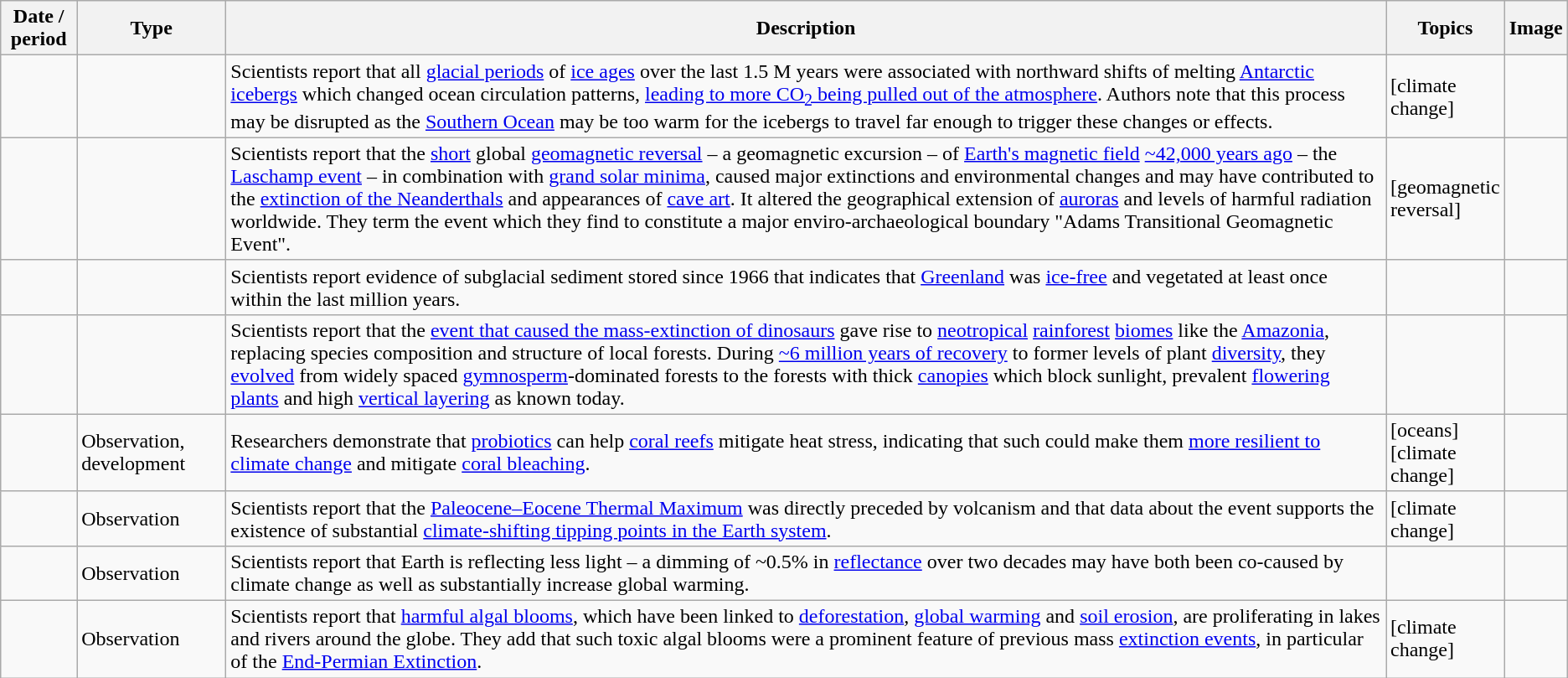<table class="sortable wikitable">
<tr>
<th scope="col" width="20" style="width:5%;">Date / period</th>
<th scope="col" width="30" style="width:10%;">Type</th>
<th scope="col" width="30" style="width:80%;min-width:550px;" class="unsortable">Description</th>
<th scope="col" width="3" style="width:2%;">Topics</th>
<th scope="col" width="3" style="width:3%;">Image</th>
</tr>
<tr>
<td></td>
<td></td>
<td>Scientists report that all <a href='#'>glacial periods</a> of <a href='#'>ice ages</a> over the last 1.5 M years were associated with northward shifts of melting <a href='#'>Antarctic icebergs</a> which changed ocean circulation patterns, <a href='#'>leading to more CO<sub>2</sub> being pulled out of the atmosphere</a>. Authors note that this process may be disrupted as the <a href='#'>Southern Ocean</a> may be too warm for the icebergs to travel far enough to trigger these changes or effects.</td>
<td>[climate change]</td>
<td></td>
</tr>
<tr>
<td></td>
<td></td>
<td>Scientists report that the <a href='#'>short</a> global <a href='#'>geomagnetic reversal</a> – a geomagnetic excursion – of <a href='#'>Earth's magnetic field</a> <a href='#'>~42,000 years ago</a> – the <a href='#'>Laschamp event</a> – in combination with <a href='#'>grand solar minima</a>, caused major extinctions and environmental changes and may have contributed to the <a href='#'>extinction of the Neanderthals</a> and appearances of <a href='#'>cave art</a>. It altered the geographical extension of <a href='#'>auroras</a> and levels of harmful radiation worldwide. They term the event which they find to constitute a major enviro-archaeological boundary "Adams Transitional Geomagnetic Event".</td>
<td>[geomagnetic reversal]</td>
<td></td>
</tr>
<tr>
<td></td>
<td></td>
<td>Scientists report evidence of subglacial sediment stored since 1966 that indicates that <a href='#'>Greenland</a> was <a href='#'>ice-free</a> and vegetated at least once within the last million years.</td>
<td></td>
<td></td>
</tr>
<tr>
<td></td>
<td></td>
<td>Scientists report that the <a href='#'>event that caused the mass-extinction of dinosaurs</a> gave rise to <a href='#'>neotropical</a> <a href='#'>rainforest</a> <a href='#'>biomes</a> like the <a href='#'>Amazonia</a>, replacing species composition and structure of local forests. During <a href='#'>~6 million years of recovery</a> to former levels of plant <a href='#'>diversity</a>, they <a href='#'>evolved</a> from widely spaced <a href='#'>gymnosperm</a>-dominated forests to the forests with thick <a href='#'>canopies</a> which block sunlight, prevalent <a href='#'>flowering plants</a> and high <a href='#'>vertical layering</a> as known today.</td>
<td></td>
<td></td>
</tr>
<tr>
<td></td>
<td>Observation, development</td>
<td>Researchers demonstrate that <a href='#'>probiotics</a> can help <a href='#'>coral reefs</a> mitigate heat stress, indicating that such could make them <a href='#'>more resilient to climate change</a> and mitigate <a href='#'>coral bleaching</a>.</td>
<td>[oceans] [climate change]</td>
<td></td>
</tr>
<tr>
<td></td>
<td>Observation</td>
<td>Scientists report that the <a href='#'>Paleocene–Eocene Thermal Maximum</a> was directly preceded by volcanism and that data about the event supports the existence of substantial <a href='#'>climate-shifting tipping points in the Earth system</a>.</td>
<td>[climate change]</td>
<td></td>
</tr>
<tr>
<td></td>
<td>Observation</td>
<td>Scientists report that Earth is reflecting less light – a dimming of ~0.5% in <a href='#'>reflectance</a> over two decades may have both been co-caused by climate change as well as substantially increase global warming.</td>
<td></td>
<td></td>
</tr>
<tr>
<td></td>
<td>Observation</td>
<td>Scientists report that <a href='#'>harmful algal blooms</a>, which have been linked to <a href='#'>deforestation</a>, <a href='#'>global warming</a> and <a href='#'>soil erosion</a>, are proliferating in lakes and rivers around the globe. They add that such toxic algal blooms were a prominent feature of previous mass <a href='#'>extinction events</a>, in particular of the <a href='#'>End-Permian Extinction</a>.</td>
<td>[climate change]</td>
<td></td>
</tr>
</table>
